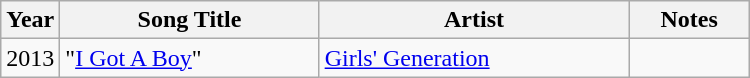<table class="wikitable" style="width:500px">
<tr>
<th width=10>Year</th>
<th>Song Title</th>
<th>Artist</th>
<th>Notes</th>
</tr>
<tr>
<td>2013</td>
<td>"<a href='#'>I Got A Boy</a>"</td>
<td><a href='#'>Girls' Generation</a></td>
<td></td>
</tr>
</table>
